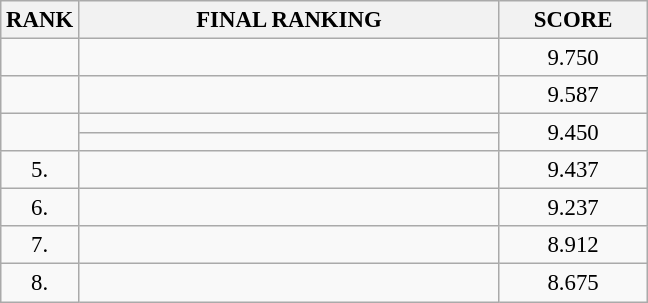<table class="wikitable" style="font-size:95%;">
<tr>
<th>RANK</th>
<th align="left" style="width: 18em">FINAL RANKING</th>
<th align="center" style="width: 6em">SCORE</th>
</tr>
<tr>
<td align="center"></td>
<td></td>
<td align="center">9.750</td>
</tr>
<tr>
<td align="center"></td>
<td></td>
<td align="center">9.587</td>
</tr>
<tr>
<td rowspan=2 align="center"></td>
<td></td>
<td rowspan=2 align="center">9.450</td>
</tr>
<tr>
<td></td>
</tr>
<tr>
<td align="center">5.</td>
<td></td>
<td align="center">9.437</td>
</tr>
<tr>
<td align="center">6.</td>
<td></td>
<td align="center">9.237</td>
</tr>
<tr>
<td align="center">7.</td>
<td></td>
<td align="center">8.912</td>
</tr>
<tr>
<td align="center">8.</td>
<td></td>
<td align="center">8.675</td>
</tr>
</table>
